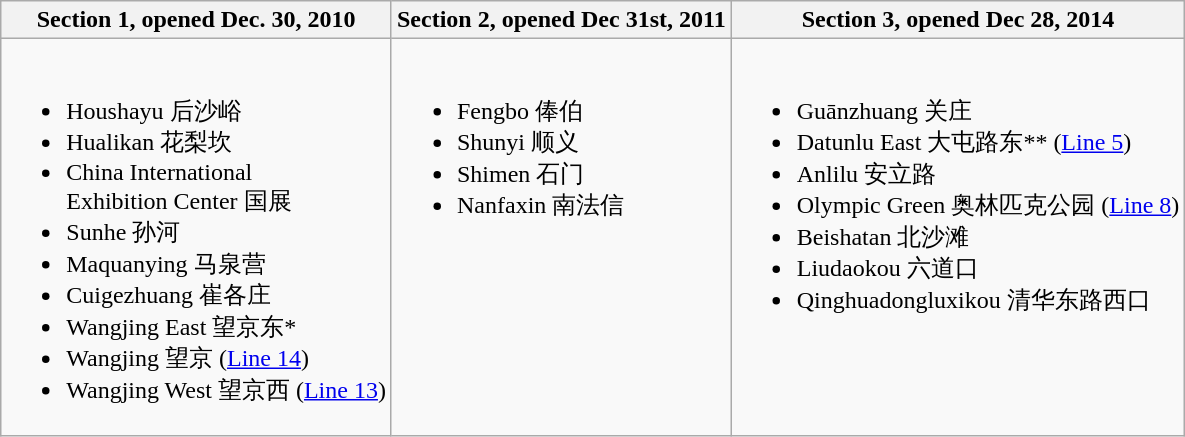<table class="wikitable" style="width:auto;">
<tr>
<th>Section 1, opened Dec. 30, 2010</th>
<th>Section 2, opened Dec 31st, 2011</th>
<th>Section 3, opened Dec 28, 2014</th>
</tr>
<tr>
<td valign=top><br><ul><li>Houshayu 后沙峪</li><li>Hualikan 花梨坎</li><li>China International<br>Exhibition Center 国展</li><li>Sunhe 孙河</li><li>Maquanying 马泉营</li><li>Cuigezhuang 崔各庄</li><li>Wangjing East 望京东*</li><li>Wangjing 望京 (<a href='#'>Line 14</a>)</li><li>Wangjing West 望京西 (<a href='#'>Line 13</a>)</li></ul></td>
<td valign=top><br><ul><li>Fengbo 俸伯</li><li>Shunyi 顺义</li><li>Shimen 石门</li><li>Nanfaxin 南法信</li></ul></td>
<td valign=top><br><ul><li>Guānzhuang 关庄</li><li>Datunlu East 大屯路东** (<a href='#'>Line 5</a>)</li><li>Anlilu 安立路</li><li>Olympic Green 奥林匹克公园 (<a href='#'>Line 8</a>)</li><li>Beishatan 北沙滩</li><li>Liudaokou 六道口</li><li>Qinghuadongluxikou 清华东路西口</li></ul></td>
</tr>
</table>
